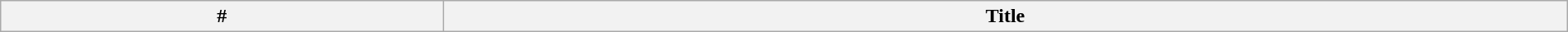<table class="wikitable plainrowheaders" style="width:100%;">
<tr>
<th>#</th>
<th>Title<br></th>
</tr>
</table>
